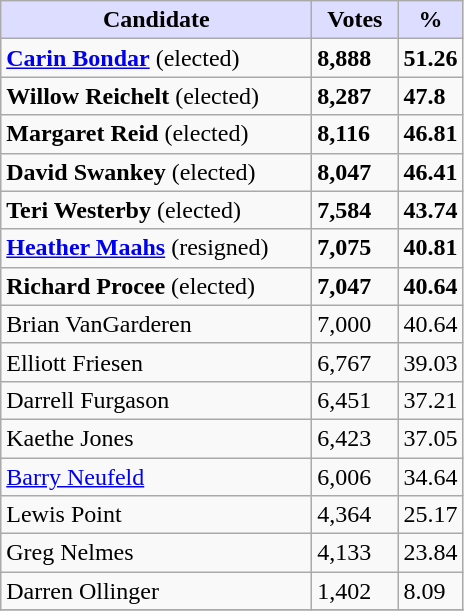<table class="wikitable">
<tr>
<th style="background:#ddf;" width="200px">Candidate</th>
<th style="background:#ddf;" width="50px">Votes</th>
<th style="background:#ddf;" width="30px">%</th>
</tr>
<tr>
<td><strong><a href='#'>Carin Bondar</a></strong> (elected)</td>
<td><strong>8,888</strong></td>
<td><strong>51.26</strong></td>
</tr>
<tr>
<td><strong>Willow Reichelt</strong> (elected)</td>
<td><strong>8,287</strong></td>
<td><strong>47.8</strong></td>
</tr>
<tr>
<td><strong>Margaret Reid</strong> (elected)</td>
<td><strong>8,116</strong></td>
<td><strong>46.81</strong></td>
</tr>
<tr>
<td><strong>David Swankey</strong> (elected)</td>
<td><strong>8,047</strong></td>
<td><strong>46.41</strong></td>
</tr>
<tr>
<td><strong>Teri Westerby</strong> (elected)</td>
<td><strong>7,584</strong></td>
<td><strong>43.74</strong></td>
</tr>
<tr>
<td><strong><a href='#'>Heather Maahs</a></strong> (resigned)</td>
<td><strong>7,075</strong></td>
<td><strong>40.81</strong></td>
</tr>
<tr>
<td><strong>Richard Procee</strong> (elected)</td>
<td><strong>7,047</strong></td>
<td><strong>40.64</strong></td>
</tr>
<tr>
<td>Brian VanGarderen</td>
<td>7,000</td>
<td>40.64</td>
</tr>
<tr>
<td>Elliott Friesen</td>
<td>6,767</td>
<td>39.03</td>
</tr>
<tr>
<td>Darrell Furgason</td>
<td>6,451</td>
<td>37.21</td>
</tr>
<tr>
<td>Kaethe Jones</td>
<td>6,423</td>
<td>37.05</td>
</tr>
<tr>
<td><a href='#'>Barry Neufeld</a></td>
<td>6,006</td>
<td>34.64</td>
</tr>
<tr>
<td>Lewis Point</td>
<td>4,364</td>
<td>25.17</td>
</tr>
<tr>
<td>Greg Nelmes</td>
<td>4,133</td>
<td>23.84</td>
</tr>
<tr>
<td>Darren Ollinger</td>
<td>1,402</td>
<td>8.09</td>
</tr>
<tr>
</tr>
</table>
